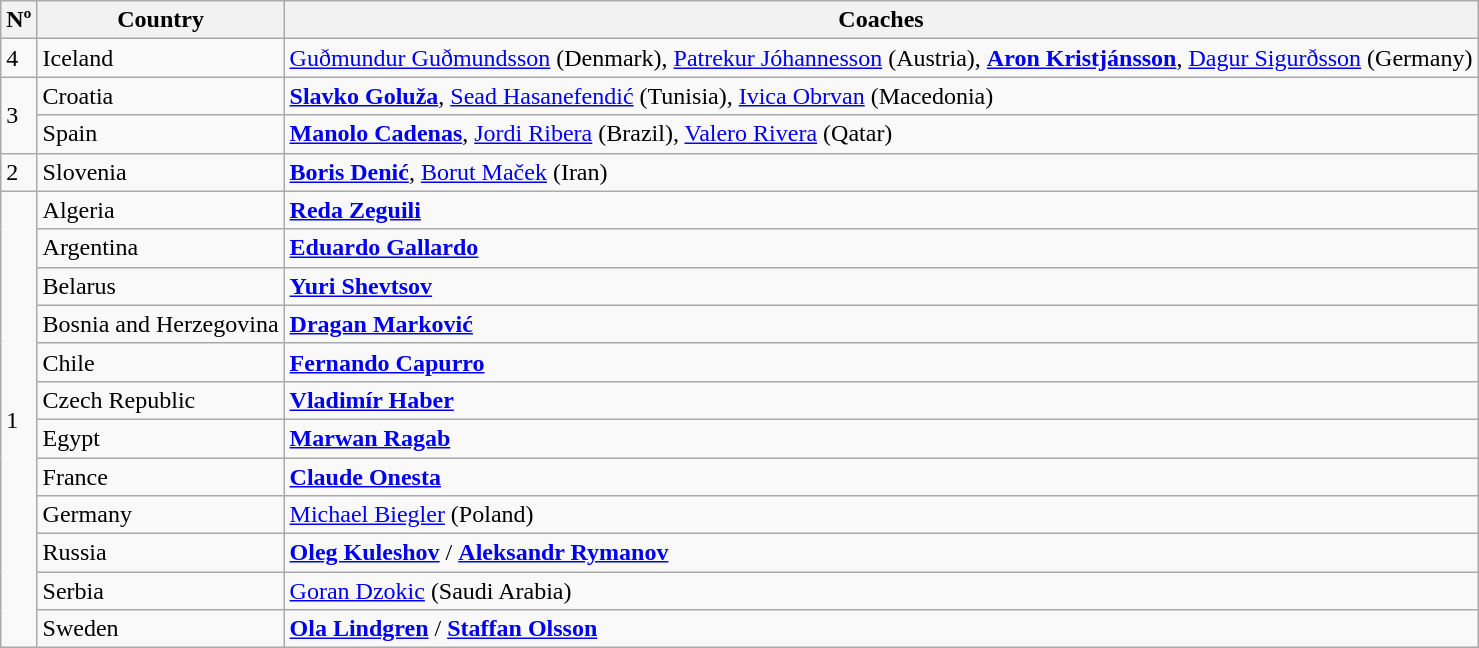<table class="wikitable">
<tr>
<th>Nº</th>
<th>Country</th>
<th>Coaches</th>
</tr>
<tr>
<td>4</td>
<td> Iceland</td>
<td><a href='#'>Guðmundur Guðmundsson</a> (Denmark), <a href='#'>Patrekur Jóhannesson</a> (Austria), <strong><a href='#'>Aron Kristjánsson</a></strong>, <a href='#'>Dagur Sigurðsson</a> (Germany)</td>
</tr>
<tr>
<td rowspan="2">3</td>
<td> Croatia</td>
<td><strong><a href='#'>Slavko Goluža</a></strong>, <a href='#'>Sead Hasanefendić</a> (Tunisia), <a href='#'>Ivica Obrvan</a> (Macedonia)</td>
</tr>
<tr>
<td> Spain</td>
<td><strong><a href='#'>Manolo Cadenas</a></strong>, <a href='#'>Jordi Ribera</a> (Brazil), <a href='#'>Valero Rivera</a> (Qatar)</td>
</tr>
<tr>
<td>2</td>
<td> Slovenia</td>
<td><strong><a href='#'>Boris Denić</a></strong>, <a href='#'>Borut Maček</a> (Iran)</td>
</tr>
<tr>
<td rowspan="12">1</td>
<td> Algeria</td>
<td><strong><a href='#'>Reda Zeguili</a></strong></td>
</tr>
<tr>
<td> Argentina</td>
<td><strong><a href='#'>Eduardo Gallardo</a></strong></td>
</tr>
<tr>
<td> Belarus</td>
<td><strong><a href='#'>Yuri Shevtsov</a></strong></td>
</tr>
<tr>
<td> Bosnia and Herzegovina</td>
<td><strong><a href='#'>Dragan Marković</a></strong></td>
</tr>
<tr>
<td> Chile</td>
<td><strong><a href='#'>Fernando Capurro</a></strong></td>
</tr>
<tr>
<td> Czech Republic</td>
<td><strong><a href='#'>Vladimír Haber</a></strong></td>
</tr>
<tr>
<td> Egypt</td>
<td><strong><a href='#'>Marwan Ragab</a></strong></td>
</tr>
<tr>
<td> France</td>
<td><strong><a href='#'>Claude Onesta</a></strong></td>
</tr>
<tr>
<td> Germany</td>
<td><a href='#'>Michael Biegler</a> (Poland)</td>
</tr>
<tr>
<td> Russia</td>
<td><strong><a href='#'>Oleg Kuleshov</a></strong> / <strong><a href='#'>Aleksandr Rymanov</a></strong></td>
</tr>
<tr>
<td> Serbia</td>
<td><a href='#'>Goran Dzokic</a> (Saudi Arabia)</td>
</tr>
<tr>
<td> Sweden</td>
<td><strong><a href='#'>Ola Lindgren</a></strong> / <strong><a href='#'>Staffan Olsson</a></strong></td>
</tr>
</table>
